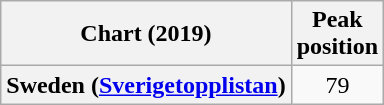<table class="wikitable plainrowheaders" style="text-align:center">
<tr>
<th scope="col">Chart (2019)</th>
<th scope="col">Peak<br>position</th>
</tr>
<tr>
<th scope="row">Sweden (<a href='#'>Sverigetopplistan</a>)</th>
<td>79</td>
</tr>
</table>
